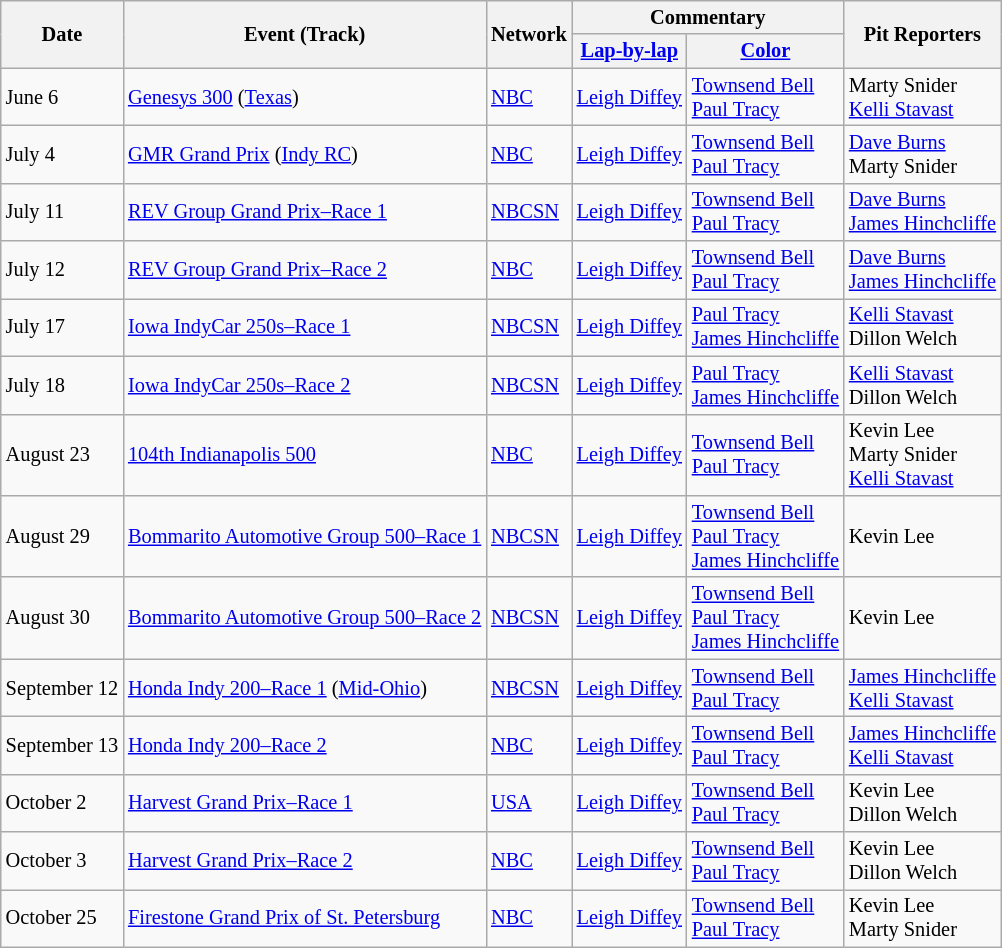<table class="wikitable" style="font-size: 85%;">
<tr>
<th rowspan=2>Date</th>
<th rowspan=2>Event (Track)</th>
<th rowspan=2>Network</th>
<th colspan=2>Commentary</th>
<th rowspan=2>Pit Reporters</th>
</tr>
<tr>
<th><a href='#'>Lap-by-lap</a></th>
<th><a href='#'>Color</a></th>
</tr>
<tr>
<td>June 6</td>
<td><a href='#'>Genesys 300</a> (<a href='#'>Texas</a>)</td>
<td><a href='#'>NBC</a></td>
<td><a href='#'>Leigh Diffey</a></td>
<td><a href='#'>Townsend Bell</a><br><a href='#'>Paul Tracy</a></td>
<td>Marty Snider<br><a href='#'>Kelli Stavast</a></td>
</tr>
<tr>
<td>July 4</td>
<td><a href='#'>GMR Grand Prix</a> (<a href='#'>Indy RC</a>)</td>
<td><a href='#'>NBC</a></td>
<td><a href='#'>Leigh Diffey</a></td>
<td><a href='#'>Townsend Bell</a><br><a href='#'>Paul Tracy</a></td>
<td><a href='#'>Dave Burns</a><br>Marty Snider</td>
</tr>
<tr>
<td>July 11</td>
<td><a href='#'>REV Group Grand Prix–Race 1</a></td>
<td><a href='#'>NBCSN</a></td>
<td><a href='#'>Leigh Diffey</a></td>
<td><a href='#'>Townsend Bell</a><br><a href='#'>Paul Tracy</a></td>
<td><a href='#'>Dave Burns</a><br><a href='#'>James Hinchcliffe</a></td>
</tr>
<tr>
<td>July 12</td>
<td><a href='#'>REV Group Grand Prix–Race 2</a></td>
<td><a href='#'>NBC</a></td>
<td><a href='#'>Leigh Diffey</a></td>
<td><a href='#'>Townsend Bell</a><br><a href='#'>Paul Tracy</a></td>
<td><a href='#'>Dave Burns</a><br><a href='#'>James Hinchcliffe</a></td>
</tr>
<tr>
<td>July 17</td>
<td><a href='#'>Iowa IndyCar 250s–Race 1</a></td>
<td><a href='#'>NBCSN</a></td>
<td><a href='#'>Leigh Diffey</a></td>
<td><a href='#'>Paul Tracy</a><br><a href='#'>James Hinchcliffe</a></td>
<td><a href='#'>Kelli Stavast</a><br>Dillon Welch</td>
</tr>
<tr>
<td>July 18</td>
<td><a href='#'>Iowa IndyCar 250s–Race 2</a></td>
<td><a href='#'>NBCSN</a></td>
<td><a href='#'>Leigh Diffey</a></td>
<td><a href='#'>Paul Tracy</a><br><a href='#'>James Hinchcliffe</a></td>
<td><a href='#'>Kelli Stavast</a><br>Dillon Welch</td>
</tr>
<tr>
<td>August 23</td>
<td><a href='#'>104th Indianapolis 500</a></td>
<td><a href='#'>NBC</a></td>
<td><a href='#'>Leigh Diffey</a></td>
<td><a href='#'>Townsend Bell</a><br><a href='#'>Paul Tracy</a></td>
<td>Kevin Lee<br>Marty Snider<br><a href='#'>Kelli Stavast</a></td>
</tr>
<tr>
<td>August 29</td>
<td><a href='#'>Bommarito Automotive Group 500–Race 1</a></td>
<td><a href='#'>NBCSN</a></td>
<td><a href='#'>Leigh Diffey</a></td>
<td><a href='#'>Townsend Bell</a><br><a href='#'>Paul Tracy</a><br><a href='#'>James Hinchcliffe</a></td>
<td>Kevin Lee</td>
</tr>
<tr>
<td>August 30</td>
<td><a href='#'>Bommarito Automotive Group 500–Race 2</a></td>
<td><a href='#'>NBCSN</a></td>
<td><a href='#'>Leigh Diffey</a></td>
<td><a href='#'>Townsend Bell</a><br><a href='#'>Paul Tracy</a><br><a href='#'>James Hinchcliffe</a></td>
<td>Kevin Lee</td>
</tr>
<tr>
<td>September 12</td>
<td><a href='#'>Honda Indy 200–Race 1</a> (<a href='#'>Mid-Ohio</a>)</td>
<td><a href='#'>NBCSN</a></td>
<td><a href='#'>Leigh Diffey</a></td>
<td><a href='#'>Townsend Bell</a><br><a href='#'>Paul Tracy</a></td>
<td><a href='#'>James Hinchcliffe</a><br><a href='#'>Kelli Stavast</a></td>
</tr>
<tr>
<td>September 13</td>
<td><a href='#'>Honda Indy 200–Race 2</a></td>
<td><a href='#'>NBC</a></td>
<td><a href='#'>Leigh Diffey</a></td>
<td><a href='#'>Townsend Bell</a><br><a href='#'>Paul Tracy</a></td>
<td><a href='#'>James Hinchcliffe</a><br><a href='#'>Kelli Stavast</a></td>
</tr>
<tr>
<td>October 2</td>
<td><a href='#'>Harvest Grand Prix–Race 1</a></td>
<td><a href='#'>USA</a></td>
<td><a href='#'>Leigh Diffey</a></td>
<td><a href='#'>Townsend Bell</a><br><a href='#'>Paul Tracy</a></td>
<td>Kevin Lee<br>Dillon Welch</td>
</tr>
<tr>
<td>October 3</td>
<td><a href='#'>Harvest Grand Prix–Race 2</a></td>
<td><a href='#'>NBC</a></td>
<td><a href='#'>Leigh Diffey</a></td>
<td><a href='#'>Townsend Bell</a><br><a href='#'>Paul Tracy</a></td>
<td>Kevin Lee<br>Dillon Welch</td>
</tr>
<tr>
<td>October 25</td>
<td><a href='#'>Firestone Grand Prix of St. Petersburg</a></td>
<td><a href='#'>NBC</a></td>
<td><a href='#'>Leigh Diffey</a></td>
<td><a href='#'>Townsend Bell</a><br><a href='#'>Paul Tracy</a></td>
<td>Kevin Lee<br>Marty Snider</td>
</tr>
</table>
